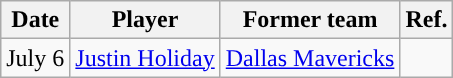<table class="wikitable sortable sortable" style="text-align: center">
<tr>
<th>Date</th>
<th>Player</th>
<th>Former team</th>
<th>Ref.</th>
</tr>
<tr>
<td>July 6</td>
<td><a href='#'>Justin Holiday</a></td>
<td><a href='#'>Dallas Mavericks</a></td>
<td></td>
</tr>
</table>
